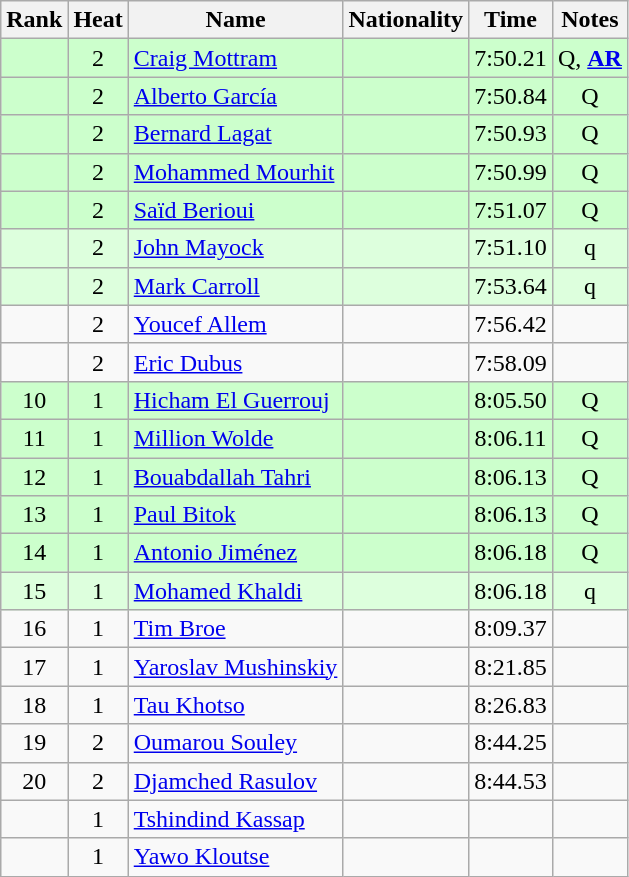<table class="wikitable sortable" style="text-align:center">
<tr>
<th>Rank</th>
<th>Heat</th>
<th>Name</th>
<th>Nationality</th>
<th>Time</th>
<th>Notes</th>
</tr>
<tr bgcolor=ccffcc>
<td></td>
<td>2</td>
<td align="left"><a href='#'>Craig Mottram</a></td>
<td align=left></td>
<td>7:50.21</td>
<td>Q, <strong><a href='#'>AR</a></strong></td>
</tr>
<tr bgcolor=ccffcc>
<td></td>
<td>2</td>
<td align="left"><a href='#'>Alberto García</a></td>
<td align=left></td>
<td>7:50.84</td>
<td>Q</td>
</tr>
<tr bgcolor=ccffcc>
<td></td>
<td>2</td>
<td align="left"><a href='#'>Bernard Lagat</a></td>
<td align=left></td>
<td>7:50.93</td>
<td>Q</td>
</tr>
<tr bgcolor=ccffcc>
<td></td>
<td>2</td>
<td align="left"><a href='#'>Mohammed Mourhit</a></td>
<td align=left></td>
<td>7:50.99</td>
<td>Q</td>
</tr>
<tr bgcolor=ccffcc>
<td></td>
<td>2</td>
<td align="left"><a href='#'>Saïd Berioui</a></td>
<td align=left></td>
<td>7:51.07</td>
<td>Q</td>
</tr>
<tr bgcolor=ddffdd>
<td></td>
<td>2</td>
<td align="left"><a href='#'>John Mayock</a></td>
<td align=left></td>
<td>7:51.10</td>
<td>q</td>
</tr>
<tr bgcolor=ddffdd>
<td></td>
<td>2</td>
<td align="left"><a href='#'>Mark Carroll</a></td>
<td align=left></td>
<td>7:53.64</td>
<td>q</td>
</tr>
<tr>
<td></td>
<td>2</td>
<td align="left"><a href='#'>Youcef Allem</a></td>
<td align=left></td>
<td>7:56.42</td>
<td></td>
</tr>
<tr>
<td></td>
<td>2</td>
<td align="left"><a href='#'>Eric Dubus</a></td>
<td align=left></td>
<td>7:58.09</td>
<td></td>
</tr>
<tr bgcolor=ccffcc>
<td>10</td>
<td>1</td>
<td align="left"><a href='#'>Hicham El Guerrouj</a></td>
<td align=left></td>
<td>8:05.50</td>
<td>Q</td>
</tr>
<tr bgcolor=ccffcc>
<td>11</td>
<td>1</td>
<td align="left"><a href='#'>Million Wolde</a></td>
<td align=left></td>
<td>8:06.11</td>
<td>Q</td>
</tr>
<tr bgcolor=ccffcc>
<td>12</td>
<td>1</td>
<td align="left"><a href='#'>Bouabdallah Tahri</a></td>
<td align=left></td>
<td>8:06.13</td>
<td>Q</td>
</tr>
<tr bgcolor=ccffcc>
<td>13</td>
<td>1</td>
<td align="left"><a href='#'>Paul Bitok</a></td>
<td align=left></td>
<td>8:06.13</td>
<td>Q</td>
</tr>
<tr bgcolor=ccffcc>
<td>14</td>
<td>1</td>
<td align="left"><a href='#'>Antonio Jiménez</a></td>
<td align=left></td>
<td>8:06.18</td>
<td>Q</td>
</tr>
<tr bgcolor=ddffdd>
<td>15</td>
<td>1</td>
<td align="left"><a href='#'>Mohamed Khaldi</a></td>
<td align=left></td>
<td>8:06.18</td>
<td>q</td>
</tr>
<tr>
<td>16</td>
<td>1</td>
<td align="left"><a href='#'>Tim Broe</a></td>
<td align=left></td>
<td>8:09.37</td>
<td></td>
</tr>
<tr>
<td>17</td>
<td>1</td>
<td align="left"><a href='#'>Yaroslav Mushinskiy</a></td>
<td align=left></td>
<td>8:21.85</td>
<td></td>
</tr>
<tr>
<td>18</td>
<td>1</td>
<td align="left"><a href='#'>Tau Khotso</a></td>
<td align=left></td>
<td>8:26.83</td>
<td></td>
</tr>
<tr>
<td>19</td>
<td>2</td>
<td align="left"><a href='#'>Oumarou Souley</a></td>
<td align=left></td>
<td>8:44.25</td>
<td></td>
</tr>
<tr>
<td>20</td>
<td>2</td>
<td align="left"><a href='#'>Djamched Rasulov</a></td>
<td align=left></td>
<td>8:44.53</td>
<td></td>
</tr>
<tr>
<td></td>
<td>1</td>
<td align="left"><a href='#'>Tshindind Kassap</a></td>
<td align=left></td>
<td></td>
<td></td>
</tr>
<tr>
<td></td>
<td>1</td>
<td align="left"><a href='#'>Yawo Kloutse</a></td>
<td align=left></td>
<td></td>
<td></td>
</tr>
</table>
